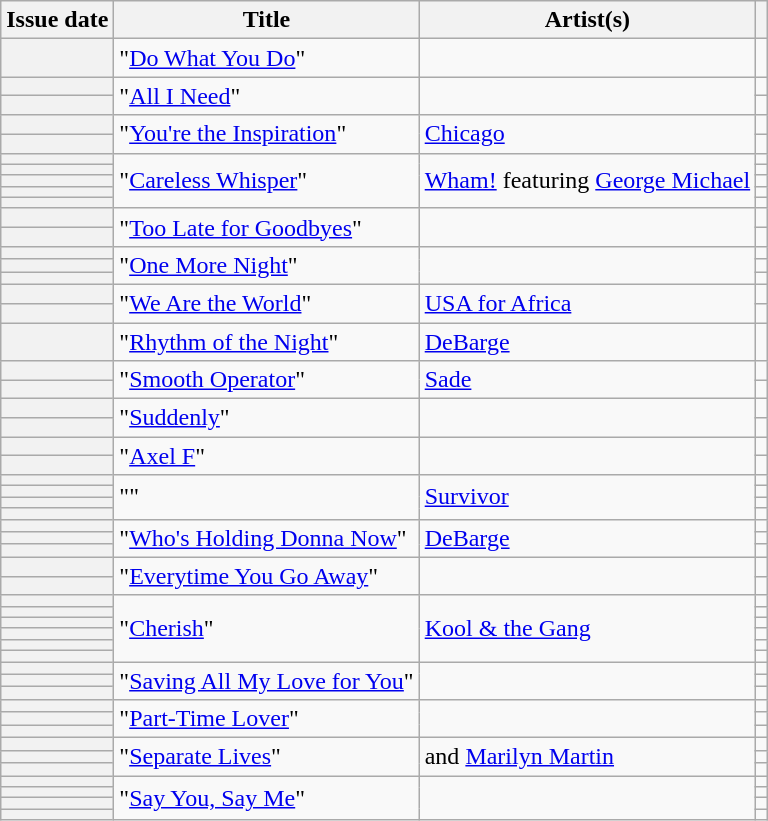<table class="wikitable sortable plainrowheaders">
<tr>
<th scope=col>Issue date</th>
<th scope=col>Title</th>
<th scope=col>Artist(s)</th>
<th scope=col class=unsortable></th>
</tr>
<tr>
<th scope=row></th>
<td>"<a href='#'>Do What You Do</a>"</td>
<td></td>
<td align=center></td>
</tr>
<tr>
<th scope=row></th>
<td rowspan="2">"<a href='#'>All I Need</a>"</td>
<td rowspan="2"></td>
<td align=center></td>
</tr>
<tr>
<th scope=row></th>
<td align=center></td>
</tr>
<tr>
<th scope=row></th>
<td rowspan="2">"<a href='#'>You're the Inspiration</a>"</td>
<td rowspan="2"><a href='#'>Chicago</a></td>
<td align=center></td>
</tr>
<tr>
<th scope=row></th>
<td align=center></td>
</tr>
<tr>
<th scope=row></th>
<td rowspan="5">"<a href='#'>Careless Whisper</a>"</td>
<td rowspan="5"><a href='#'>Wham!</a> featuring <a href='#'>George Michael</a></td>
<td align=center></td>
</tr>
<tr>
<th scope=row></th>
<td align=center></td>
</tr>
<tr>
<th scope=row></th>
<td align=center></td>
</tr>
<tr>
<th scope=row></th>
<td align=center></td>
</tr>
<tr>
<th scope=row></th>
<td align=center></td>
</tr>
<tr>
<th scope=row></th>
<td rowspan="2">"<a href='#'>Too Late for Goodbyes</a>"</td>
<td rowspan="2"></td>
<td align=center></td>
</tr>
<tr>
<th scope=row></th>
<td align=center></td>
</tr>
<tr>
<th scope=row></th>
<td rowspan="3">"<a href='#'>One More Night</a>"</td>
<td rowspan="3"></td>
<td align=center></td>
</tr>
<tr>
<th scope=row></th>
<td align=center></td>
</tr>
<tr>
<th scope=row></th>
<td align=center></td>
</tr>
<tr>
<th scope=row></th>
<td rowspan="2">"<a href='#'>We Are the World</a>"</td>
<td rowspan="2"><a href='#'>USA for Africa</a></td>
<td align=center></td>
</tr>
<tr>
<th scope=row></th>
<td align=center></td>
</tr>
<tr>
<th scope=row></th>
<td>"<a href='#'>Rhythm of the Night</a>"</td>
<td><a href='#'>DeBarge</a></td>
<td align=center></td>
</tr>
<tr>
<th scope=row></th>
<td rowspan="2">"<a href='#'>Smooth Operator</a>"</td>
<td rowspan="2"><a href='#'>Sade</a></td>
<td align=center></td>
</tr>
<tr>
<th scope=row></th>
<td align=center></td>
</tr>
<tr>
<th scope=row></th>
<td rowspan="2">"<a href='#'>Suddenly</a>"</td>
<td rowspan="2"></td>
<td align=center></td>
</tr>
<tr>
<th scope=row></th>
<td align=center></td>
</tr>
<tr>
<th scope=row></th>
<td rowspan="2">"<a href='#'>Axel F</a>"</td>
<td rowspan="2"></td>
<td align=center></td>
</tr>
<tr>
<th scope=row></th>
<td align=center></td>
</tr>
<tr>
<th scope=row></th>
<td rowspan="4">""</td>
<td rowspan="4"><a href='#'>Survivor</a></td>
<td align=center></td>
</tr>
<tr>
<th scope=row></th>
<td align=center></td>
</tr>
<tr>
<th scope=row></th>
<td align=center></td>
</tr>
<tr>
<th scope=row></th>
<td align=center></td>
</tr>
<tr>
<th scope=row></th>
<td rowspan="3">"<a href='#'>Who's Holding Donna Now</a>"</td>
<td rowspan="3"><a href='#'>DeBarge</a></td>
<td align=center></td>
</tr>
<tr>
<th scope=row></th>
<td align=center></td>
</tr>
<tr>
<th scope=row></th>
<td align=center></td>
</tr>
<tr>
<th scope=row></th>
<td rowspan="2">"<a href='#'>Everytime You Go Away</a>"</td>
<td rowspan="2"></td>
<td align=center></td>
</tr>
<tr>
<th scope=row></th>
<td align=center></td>
</tr>
<tr>
<th scope=row></th>
<td rowspan="6">"<a href='#'>Cherish</a>"</td>
<td rowspan="6"><a href='#'>Kool & the Gang</a></td>
<td align=center></td>
</tr>
<tr>
<th scope=row></th>
<td align=center></td>
</tr>
<tr>
<th scope=row></th>
<td align=center></td>
</tr>
<tr>
<th scope=row></th>
<td align=center></td>
</tr>
<tr>
<th scope=row></th>
<td align=center></td>
</tr>
<tr>
<th scope=row></th>
<td align=center></td>
</tr>
<tr>
<th scope=row></th>
<td rowspan="3">"<a href='#'>Saving All My Love for You</a>"</td>
<td rowspan="3"></td>
<td align=center></td>
</tr>
<tr>
<th scope=row></th>
<td align=center></td>
</tr>
<tr>
<th scope=row></th>
<td align=center></td>
</tr>
<tr>
<th scope=row></th>
<td rowspan="3">"<a href='#'>Part-Time Lover</a>"</td>
<td rowspan="3"></td>
<td align=center></td>
</tr>
<tr>
<th scope=row></th>
<td align=center></td>
</tr>
<tr>
<th scope=row></th>
<td align=center></td>
</tr>
<tr>
<th scope=row></th>
<td rowspan="3">"<a href='#'>Separate Lives</a>"</td>
<td rowspan="3"> and <a href='#'>Marilyn Martin</a></td>
<td align=center></td>
</tr>
<tr>
<th scope=row></th>
<td align=center></td>
</tr>
<tr>
<th scope=row></th>
<td align=center></td>
</tr>
<tr>
<th scope=row></th>
<td rowspan="4">"<a href='#'>Say You, Say Me</a>"</td>
<td rowspan="4"></td>
<td align=center></td>
</tr>
<tr>
<th scope=row></th>
<td align=center></td>
</tr>
<tr>
<th scope=row></th>
<td align=center></td>
</tr>
<tr>
<th scope=row></th>
<td align=center></td>
</tr>
</table>
